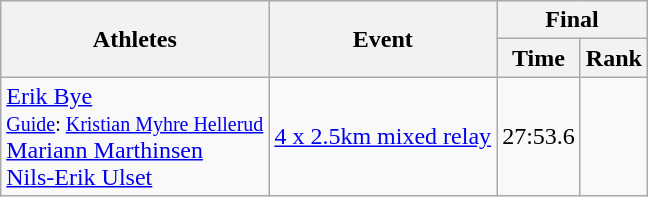<table class="wikitable" style="font-size:100%">
<tr>
<th rowspan="2">Athletes</th>
<th rowspan="2">Event</th>
<th colspan="2">Final</th>
</tr>
<tr>
<th>Time</th>
<th>Rank</th>
</tr>
<tr>
<td><a href='#'>Erik Bye</a><br><small><a href='#'>Guide</a>: <a href='#'>Kristian Myhre Hellerud</a></small><br><a href='#'>Mariann Marthinsen</a><br><a href='#'>Nils-Erik Ulset</a></td>
<td><a href='#'>4 x 2.5km mixed relay</a></td>
<td align="center">27:53.6</td>
<td align="center"></td>
</tr>
</table>
